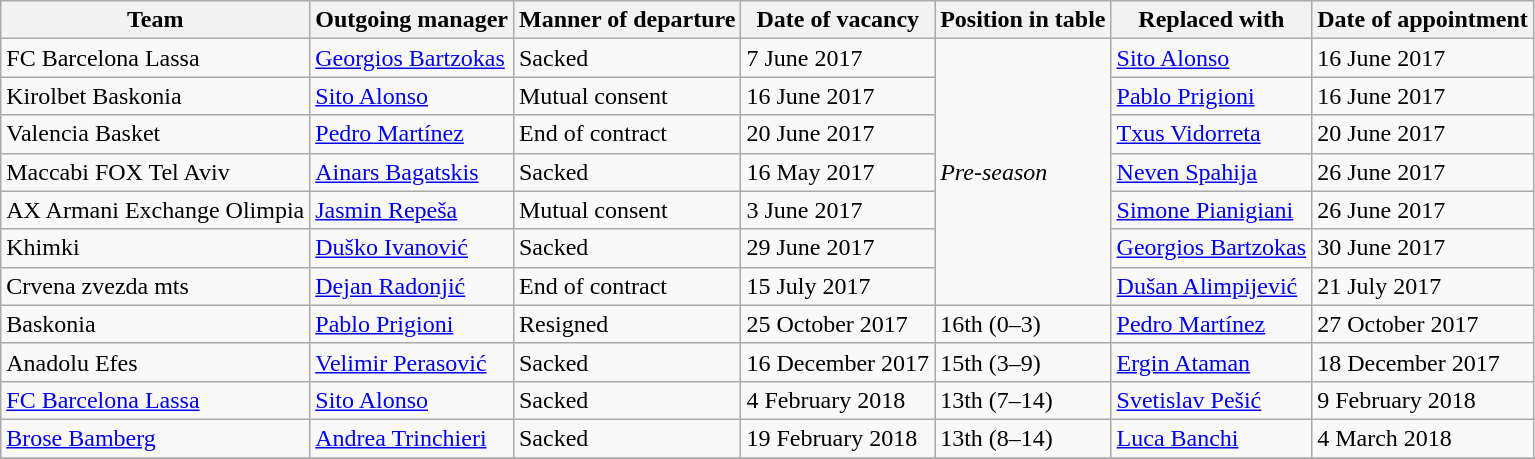<table class="wikitable sortable">
<tr>
<th>Team</th>
<th>Outgoing manager</th>
<th>Manner of departure</th>
<th>Date of vacancy</th>
<th>Position in table</th>
<th>Replaced with</th>
<th>Date of appointment</th>
</tr>
<tr>
<td> FC Barcelona Lassa</td>
<td> <a href='#'>Georgios Bartzokas</a></td>
<td>Sacked</td>
<td>7 June 2017</td>
<td rowspan=7><em>Pre-season</em></td>
<td> <a href='#'>Sito Alonso</a></td>
<td>16 June 2017</td>
</tr>
<tr>
<td> Kirolbet Baskonia</td>
<td> <a href='#'>Sito Alonso</a></td>
<td>Mutual consent</td>
<td>16 June 2017</td>
<td> <a href='#'>Pablo Prigioni</a></td>
<td>16 June 2017</td>
</tr>
<tr>
<td> Valencia Basket</td>
<td> <a href='#'>Pedro Martínez</a></td>
<td>End of contract</td>
<td>20 June 2017</td>
<td> <a href='#'>Txus Vidorreta</a></td>
<td>20 June 2017</td>
</tr>
<tr>
<td> Maccabi FOX Tel Aviv</td>
<td> <a href='#'>Ainars Bagatskis</a></td>
<td>Sacked</td>
<td>16 May 2017</td>
<td> <a href='#'>Neven Spahija</a></td>
<td>26 June 2017</td>
</tr>
<tr>
<td> AX Armani Exchange Olimpia</td>
<td> <a href='#'>Jasmin Repeša</a></td>
<td>Mutual consent</td>
<td>3 June 2017</td>
<td> <a href='#'>Simone Pianigiani</a></td>
<td>26 June 2017</td>
</tr>
<tr>
<td> Khimki</td>
<td> <a href='#'>Duško Ivanović</a></td>
<td>Sacked</td>
<td>29 June 2017</td>
<td> <a href='#'>Georgios Bartzokas</a></td>
<td>30 June 2017</td>
</tr>
<tr>
<td> Crvena zvezda mts</td>
<td> <a href='#'>Dejan Radonjić</a></td>
<td>End of contract</td>
<td>15 July 2017</td>
<td> <a href='#'>Dušan Alimpijević</a></td>
<td>21 July 2017</td>
</tr>
<tr>
<td> Baskonia</td>
<td> <a href='#'>Pablo Prigioni</a></td>
<td>Resigned</td>
<td>25 October 2017</td>
<td>16th (0–3)</td>
<td> <a href='#'>Pedro Martínez</a></td>
<td>27 October 2017</td>
</tr>
<tr>
<td> Anadolu Efes</td>
<td> <a href='#'>Velimir Perasović</a></td>
<td>Sacked</td>
<td>16 December 2017</td>
<td>15th (3–9)</td>
<td> <a href='#'>Ergin Ataman</a></td>
<td>18 December 2017</td>
</tr>
<tr>
<td> <a href='#'>FC Barcelona Lassa</a></td>
<td> <a href='#'>Sito Alonso</a></td>
<td>Sacked</td>
<td>4 February 2018</td>
<td>13th (7–14)</td>
<td> <a href='#'>Svetislav Pešić</a></td>
<td>9 February 2018</td>
</tr>
<tr>
<td> <a href='#'>Brose Bamberg</a></td>
<td> <a href='#'>Andrea Trinchieri</a></td>
<td>Sacked</td>
<td>19 February 2018</td>
<td>13th (8–14)</td>
<td> <a href='#'>Luca Banchi</a></td>
<td>4 March 2018</td>
</tr>
<tr>
</tr>
</table>
